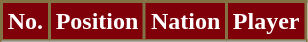<table class="wikitable sortable">
<tr>
<th style="background:#80000A; color:#FFFFFF; border:2px solid #827244;;">No.</th>
<th style="background:#80000A; color:#FFFFFF; border:2px solid #827244;;">Position</th>
<th style="background:#80000A; color:#FFFFFF; border:2px solid #827244;;">Nation</th>
<th style="background:#80000A; color:#FFFFFF; border:2px solid #827244;;">Player</th>
</tr>
<tr>
</tr>
</table>
